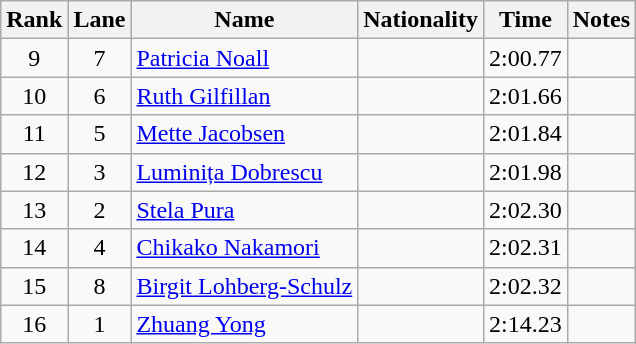<table class="wikitable sortable" style="text-align:center">
<tr>
<th>Rank</th>
<th>Lane</th>
<th>Name</th>
<th>Nationality</th>
<th>Time</th>
<th>Notes</th>
</tr>
<tr>
<td>9</td>
<td>7</td>
<td align=left><a href='#'>Patricia Noall</a></td>
<td align=left></td>
<td>2:00.77</td>
<td></td>
</tr>
<tr>
<td>10</td>
<td>6</td>
<td align=left><a href='#'>Ruth Gilfillan</a></td>
<td align=left></td>
<td>2:01.66</td>
<td></td>
</tr>
<tr>
<td>11</td>
<td>5</td>
<td align=left><a href='#'>Mette Jacobsen</a></td>
<td align=left></td>
<td>2:01.84</td>
<td></td>
</tr>
<tr>
<td>12</td>
<td>3</td>
<td align=left><a href='#'>Luminița Dobrescu</a></td>
<td align=left></td>
<td>2:01.98</td>
<td></td>
</tr>
<tr>
<td>13</td>
<td>2</td>
<td align=left><a href='#'>Stela Pura</a></td>
<td align=left></td>
<td>2:02.30</td>
<td></td>
</tr>
<tr>
<td>14</td>
<td>4</td>
<td align=left><a href='#'>Chikako Nakamori</a></td>
<td align=left></td>
<td>2:02.31</td>
<td></td>
</tr>
<tr>
<td>15</td>
<td>8</td>
<td align=left><a href='#'>Birgit Lohberg-Schulz</a></td>
<td align=left></td>
<td>2:02.32</td>
<td></td>
</tr>
<tr>
<td>16</td>
<td>1</td>
<td align=left><a href='#'>Zhuang Yong</a></td>
<td align=left></td>
<td>2:14.23</td>
<td></td>
</tr>
</table>
